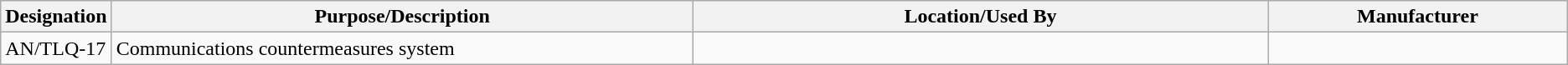<table class="wikitable sortable">
<tr>
<th scope="col">Designation</th>
<th scope="col" style="width: 500px;">Purpose/Description</th>
<th scope="col" style="width: 500px;">Location/Used By</th>
<th scope="col" style="width: 250px;">Manufacturer</th>
</tr>
<tr>
<td>AN/TLQ-17</td>
<td>Communications countermeasures system</td>
<td></td>
<td></td>
</tr>
</table>
